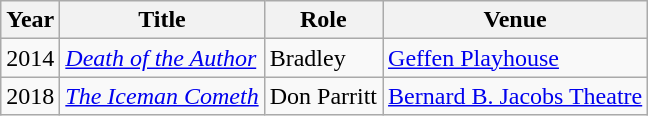<table class="wikitable sortable">
<tr>
<th>Year</th>
<th>Title</th>
<th>Role</th>
<th>Venue</th>
</tr>
<tr>
<td>2014</td>
<td><em><a href='#'>Death of the Author</a></em></td>
<td>Bradley</td>
<td><a href='#'>Geffen Playhouse</a></td>
</tr>
<tr>
<td>2018</td>
<td><em><a href='#'>The Iceman Cometh</a></em></td>
<td>Don Parritt</td>
<td><a href='#'>Bernard B. Jacobs Theatre</a></td>
</tr>
</table>
